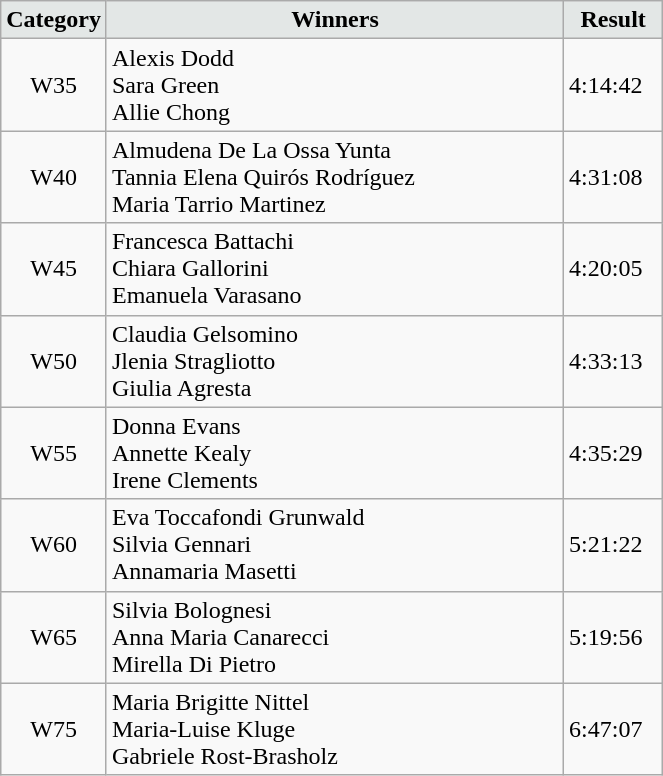<table class="wikitable" width=35%>
<tr>
<td width=15% align="center" bgcolor=#E3E7E6><strong>Category</strong></td>
<td align="center" bgcolor=#E3E7E6> <strong>Winners</strong></td>
<td width=15% align="center" bgcolor=#E3E7E6><strong>Result</strong></td>
</tr>
<tr>
<td align="center">W35</td>
<td> Alexis Dodd<br> Sara Green<br> Allie Chong</td>
<td>4:14:42</td>
</tr>
<tr>
<td align="center">W40</td>
<td> Almudena De La Ossa Yunta<br> Tannia Elena Quirós Rodríguez<br> Maria Tarrio Martinez</td>
<td>4:31:08</td>
</tr>
<tr>
<td align="center">W45</td>
<td> Francesca Battachi<br> Chiara Gallorini<br> Emanuela Varasano</td>
<td>4:20:05</td>
</tr>
<tr>
<td align="center">W50</td>
<td> Claudia Gelsomino<br> Jlenia Stragliotto<br> Giulia Agresta</td>
<td>4:33:13</td>
</tr>
<tr>
<td align="center">W55</td>
<td> Donna Evans<br> Annette Kealy<br> Irene Clements</td>
<td>4:35:29</td>
</tr>
<tr>
<td align="center">W60</td>
<td> Eva Toccafondi Grunwald<br> Silvia Gennari<br> Annamaria Masetti</td>
<td>5:21:22</td>
</tr>
<tr>
<td align="center">W65</td>
<td> Silvia Bolognesi<br> Anna Maria Canarecci<br> Mirella Di Pietro</td>
<td>5:19:56</td>
</tr>
<tr>
<td align="center">W75</td>
<td> Maria Brigitte Nittel<br> Maria-Luise Kluge<br> Gabriele Rost-Brasholz</td>
<td>6:47:07</td>
</tr>
</table>
